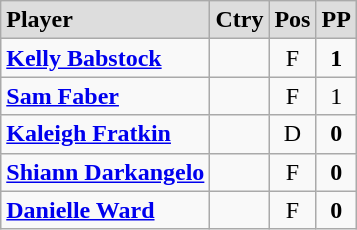<table class="wikitable">
<tr align="center" style="font-weight:bold; background-color:#dddddd;" |>
<td align="left">Player</td>
<td>Ctry</td>
<td>Pos</td>
<td>PP</td>
</tr>
<tr align="center">
<td align="left"><strong><a href='#'>Kelly Babstock</a></strong></td>
<td></td>
<td>F</td>
<td><strong>1</strong></td>
</tr>
<tr align="center">
<td align="left"><strong><a href='#'>Sam Faber</a></strong></td>
<td></td>
<td>F</td>
<td>1</td>
</tr>
<tr align="center">
<td align="left"><strong><a href='#'>Kaleigh Fratkin</a></strong></td>
<td></td>
<td>D</td>
<td><strong>0</strong></td>
</tr>
<tr align="center">
<td align="left"><strong><a href='#'>Shiann Darkangelo</a></strong></td>
<td></td>
<td>F</td>
<td><strong>0</strong></td>
</tr>
<tr align="center">
<td align="left"><strong><a href='#'>Danielle Ward</a></strong></td>
<td></td>
<td>F</td>
<td><strong>0</strong></td>
</tr>
</table>
